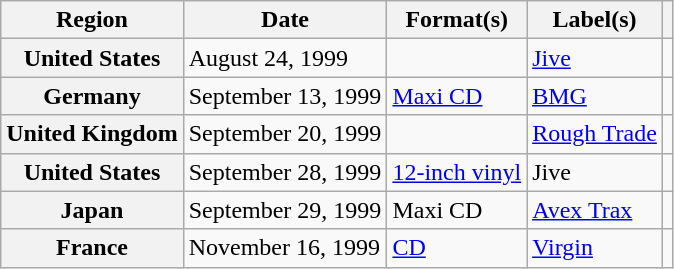<table class="wikitable plainrowheaders">
<tr>
<th scope="col">Region</th>
<th scope="col">Date</th>
<th scope="col">Format(s)</th>
<th scope="col">Label(s)</th>
<th scope="col"></th>
</tr>
<tr>
<th scope="row">United States</th>
<td>August 24, 1999</td>
<td></td>
<td><a href='#'>Jive</a></td>
<td></td>
</tr>
<tr>
<th scope="row">Germany</th>
<td>September 13, 1999</td>
<td><a href='#'>Maxi CD</a></td>
<td><a href='#'>BMG</a></td>
<td></td>
</tr>
<tr>
<th scope="row">United Kingdom</th>
<td>September 20, 1999</td>
<td></td>
<td><a href='#'>Rough Trade</a></td>
<td></td>
</tr>
<tr>
<th scope="row">United States</th>
<td>September 28, 1999</td>
<td><a href='#'>12-inch vinyl</a></td>
<td>Jive</td>
<td></td>
</tr>
<tr>
<th scope="row">Japan</th>
<td>September 29, 1999</td>
<td>Maxi CD</td>
<td><a href='#'>Avex Trax</a></td>
<td></td>
</tr>
<tr>
<th scope="row">France</th>
<td>November 16, 1999</td>
<td><a href='#'>CD</a></td>
<td><a href='#'>Virgin</a></td>
<td></td>
</tr>
</table>
